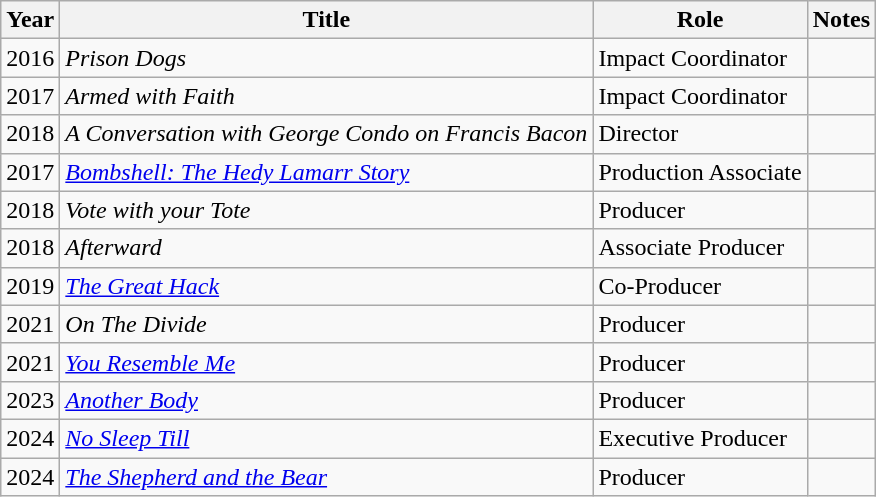<table class="wikitable sortable">
<tr>
<th>Year</th>
<th>Title</th>
<th>Role</th>
<th>Notes</th>
</tr>
<tr>
<td>2016</td>
<td><em>Prison Dogs</em></td>
<td>Impact Coordinator</td>
<td></td>
</tr>
<tr>
<td>2017</td>
<td><em>Armed with Faith</em></td>
<td>Impact Coordinator</td>
<td></td>
</tr>
<tr>
<td>2018</td>
<td><em>A Conversation with George Condo on Francis Bacon</em></td>
<td>Director</td>
<td></td>
</tr>
<tr>
<td>2017</td>
<td><em><a href='#'>Bombshell: The Hedy Lamarr Story</a></em></td>
<td>Production Associate</td>
<td></td>
</tr>
<tr>
<td>2018</td>
<td><em>Vote with your Tote</em></td>
<td>Producer</td>
<td></td>
</tr>
<tr>
<td>2018</td>
<td><em>Afterward</em></td>
<td>Associate Producer</td>
<td></td>
</tr>
<tr>
<td>2019</td>
<td><em><a href='#'>The Great Hack</a></em></td>
<td>Co-Producer</td>
<td></td>
</tr>
<tr>
<td>2021</td>
<td><em>On The Divide</em></td>
<td>Producer</td>
<td></td>
</tr>
<tr>
<td>2021</td>
<td><em><a href='#'>You Resemble Me</a></em></td>
<td>Producer</td>
<td></td>
</tr>
<tr>
<td>2023</td>
<td><em><a href='#'>Another Body</a></em></td>
<td>Producer</td>
<td></td>
</tr>
<tr>
<td>2024</td>
<td><em><a href='#'>No Sleep Till</a></em></td>
<td>Executive Producer</td>
<td></td>
</tr>
<tr>
<td>2024</td>
<td><em><a href='#'>The Shepherd and the Bear</a></em></td>
<td>Producer</td>
<td></td>
</tr>
</table>
